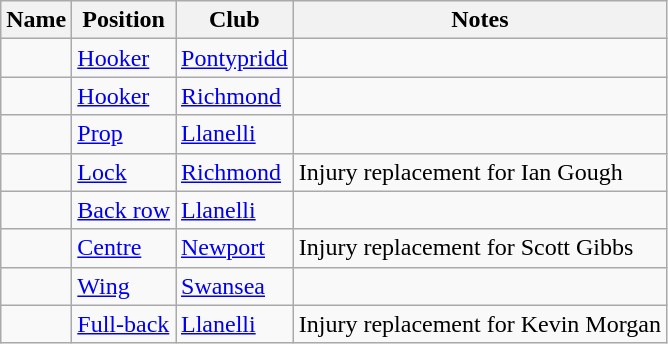<table class="wikitable">
<tr>
<th>Name</th>
<th>Position</th>
<th>Club</th>
<th>Notes</th>
</tr>
<tr>
<td></td>
<td><a href='#'>Hooker</a></td>
<td><a href='#'>Pontypridd</a></td>
<td></td>
</tr>
<tr>
<td></td>
<td><a href='#'>Hooker</a></td>
<td><a href='#'>Richmond</a></td>
<td></td>
</tr>
<tr>
<td></td>
<td><a href='#'>Prop</a></td>
<td><a href='#'>Llanelli</a></td>
<td></td>
</tr>
<tr>
<td></td>
<td><a href='#'>Lock</a></td>
<td><a href='#'>Richmond</a></td>
<td>Injury replacement for Ian Gough</td>
</tr>
<tr>
<td></td>
<td><a href='#'>Back row</a></td>
<td><a href='#'>Llanelli</a></td>
<td></td>
</tr>
<tr>
<td></td>
<td><a href='#'>Centre</a></td>
<td><a href='#'>Newport</a></td>
<td>Injury replacement for Scott Gibbs</td>
</tr>
<tr>
<td></td>
<td><a href='#'>Wing</a></td>
<td><a href='#'>Swansea</a></td>
<td></td>
</tr>
<tr>
<td></td>
<td><a href='#'>Full-back</a></td>
<td><a href='#'>Llanelli</a></td>
<td>Injury replacement for Kevin Morgan</td>
</tr>
</table>
